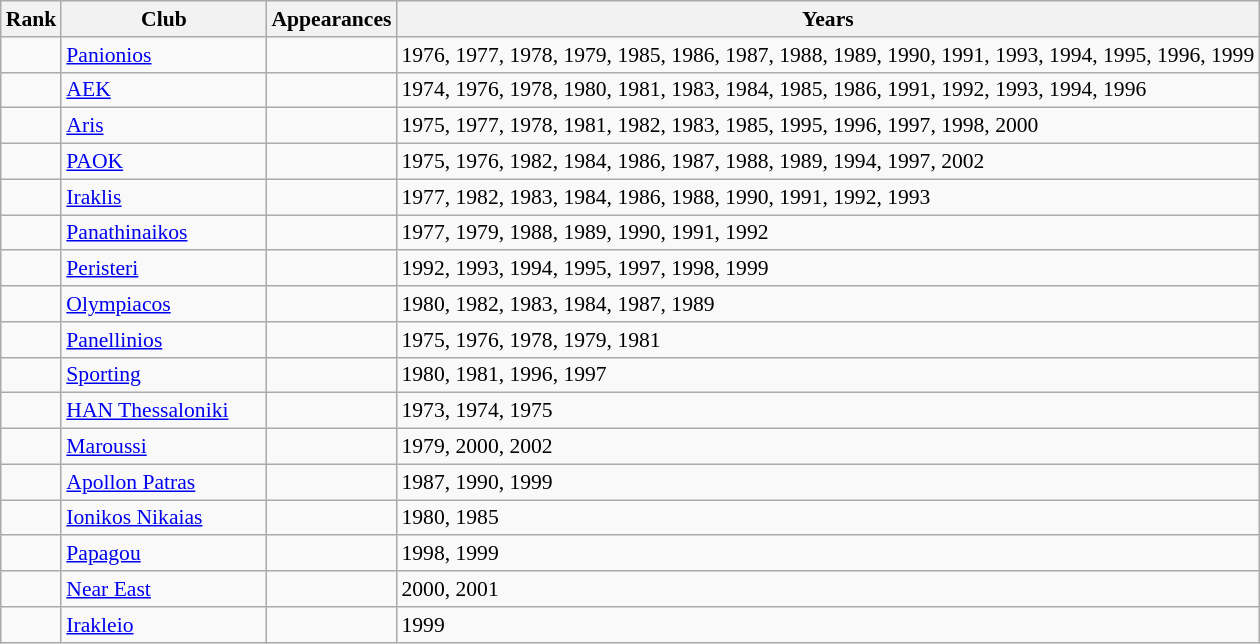<table class="wikitable" style="font-size:90%">
<tr>
<th>Rank</th>
<th width=130>Club</th>
<th>Appearances</th>
<th>Years</th>
</tr>
<tr>
<td></td>
<td><a href='#'>Panionios</a></td>
<td></td>
<td>1976, 1977, 1978,  1979, 1985, 1986, 1987, 1988, 1989, 1990, 1991, 1993, 1994, 1995, 1996, 1999</td>
</tr>
<tr>
<td></td>
<td><a href='#'>AEK</a></td>
<td></td>
<td>1974, 1976, 1978, 1980, 1981, 1983, 1984, 1985, 1986, 1991, 1992, 1993, 1994, 1996</td>
</tr>
<tr>
<td></td>
<td><a href='#'>Aris</a></td>
<td></td>
<td>1975, 1977, 1978, 1981, 1982, 1983, 1985, 1995, 1996, 1997, 1998, 2000</td>
</tr>
<tr>
<td></td>
<td><a href='#'>PAOK</a></td>
<td></td>
<td>1975, 1976, 1982, 1984, 1986, 1987, 1988, 1989, 1994, 1997, 2002</td>
</tr>
<tr>
<td></td>
<td><a href='#'>Iraklis</a></td>
<td></td>
<td>1977, 1982, 1983, 1984, 1986, 1988, 1990, 1991, 1992, 1993</td>
</tr>
<tr>
<td></td>
<td><a href='#'>Panathinaikos</a></td>
<td></td>
<td>1977, 1979, 1988, 1989, 1990, 1991, 1992</td>
</tr>
<tr>
<td></td>
<td><a href='#'>Peristeri</a></td>
<td></td>
<td>1992, 1993, 1994, 1995, 1997, 1998, 1999</td>
</tr>
<tr>
<td></td>
<td><a href='#'>Olympiacos</a></td>
<td></td>
<td>1980, 1982, 1983, 1984, 1987, 1989</td>
</tr>
<tr>
<td></td>
<td><a href='#'>Panellinios</a></td>
<td></td>
<td>1975, 1976, 1978, 1979, 1981</td>
</tr>
<tr>
<td></td>
<td><a href='#'>Sporting</a></td>
<td></td>
<td>1980, 1981, 1996, 1997</td>
</tr>
<tr>
<td></td>
<td><a href='#'>HAN Thessaloniki</a></td>
<td></td>
<td>1973, 1974, 1975</td>
</tr>
<tr>
<td></td>
<td><a href='#'>Maroussi</a></td>
<td></td>
<td>1979, 2000, 2002</td>
</tr>
<tr>
<td></td>
<td><a href='#'>Apollon Patras</a></td>
<td></td>
<td>1987, 1990, 1999</td>
</tr>
<tr>
<td></td>
<td><a href='#'>Ionikos Nikaias</a></td>
<td></td>
<td>1980, 1985</td>
</tr>
<tr>
<td></td>
<td><a href='#'>Papagou</a></td>
<td></td>
<td>1998, 1999</td>
</tr>
<tr>
<td></td>
<td><a href='#'>Near East</a></td>
<td></td>
<td>2000, 2001</td>
</tr>
<tr>
<td></td>
<td><a href='#'>Irakleio</a></td>
<td></td>
<td>1999</td>
</tr>
</table>
